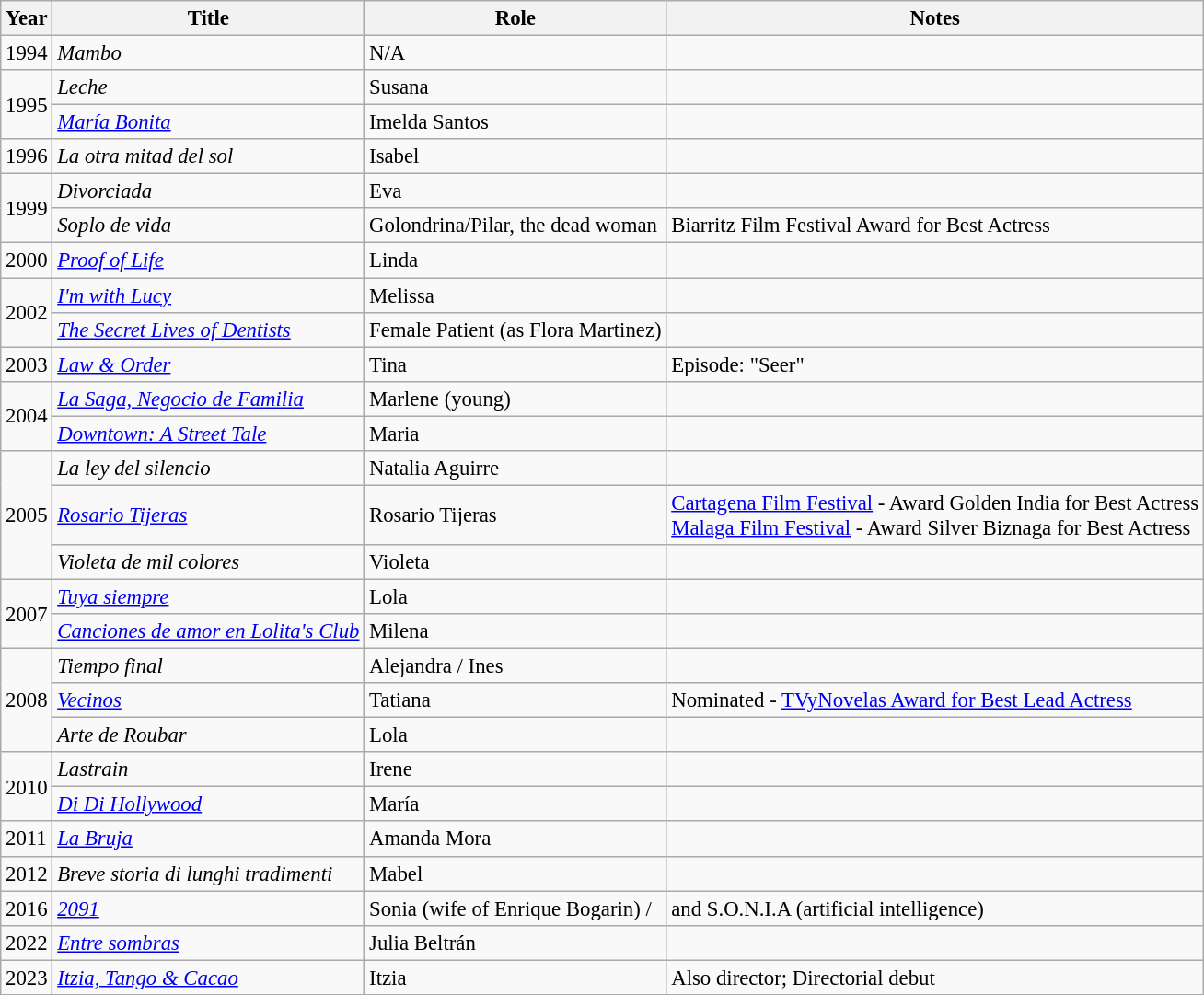<table class="wikitable" style="font-size: 95%;">
<tr>
<th>Year</th>
<th>Title</th>
<th>Role</th>
<th>Notes</th>
</tr>
<tr>
<td>1994</td>
<td><em>Mambo</em></td>
<td>N/A</td>
<td></td>
</tr>
<tr>
<td rowspan="2">1995</td>
<td><em>Leche</em></td>
<td>Susana</td>
<td></td>
</tr>
<tr>
<td><em><a href='#'>María Bonita</a></em></td>
<td>Imelda Santos</td>
<td></td>
</tr>
<tr>
<td>1996</td>
<td><em>La otra mitad del sol </em></td>
<td>Isabel</td>
<td></td>
</tr>
<tr>
<td rowspan="2">1999</td>
<td><em>Divorciada</em></td>
<td>Eva</td>
<td></td>
</tr>
<tr>
<td><em>Soplo de vida</em></td>
<td>Golondrina/Pilar, the dead woman</td>
<td>Biarritz Film Festival Award for Best Actress</td>
</tr>
<tr>
<td>2000</td>
<td><em><a href='#'>Proof of Life</a></em></td>
<td>Linda</td>
<td></td>
</tr>
<tr>
<td rowspan="2">2002</td>
<td><em><a href='#'>I'm with Lucy</a></em></td>
<td>Melissa</td>
<td></td>
</tr>
<tr>
<td><em><a href='#'>The Secret Lives of Dentists</a></em></td>
<td>Female Patient (as Flora Martinez)</td>
<td></td>
</tr>
<tr>
<td>2003</td>
<td><em><a href='#'>Law & Order</a></em></td>
<td>Tina</td>
<td>Episode: "Seer"</td>
</tr>
<tr>
<td rowspan="2">2004</td>
<td><em><a href='#'>La Saga, Negocio de Familia</a></em></td>
<td>Marlene (young)</td>
<td></td>
</tr>
<tr>
<td><em><a href='#'>Downtown: A Street Tale</a></em></td>
<td>Maria</td>
<td></td>
</tr>
<tr>
<td rowspan="3">2005</td>
<td><em>La ley del silencio</em></td>
<td>Natalia Aguirre</td>
<td></td>
</tr>
<tr>
<td><em><a href='#'>Rosario Tijeras</a></em></td>
<td>Rosario Tijeras</td>
<td><a href='#'>Cartagena Film Festival</a> - Award Golden India for Best Actress<br><a href='#'>Malaga Film Festival</a> - Award Silver Biznaga for Best Actress</td>
</tr>
<tr>
<td><em>Violeta de mil colores</em></td>
<td>Violeta</td>
<td></td>
</tr>
<tr>
<td rowspan="2">2007</td>
<td><em><a href='#'>Tuya siempre</a></em></td>
<td>Lola</td>
<td></td>
</tr>
<tr>
<td><em><a href='#'>Canciones de amor en Lolita's Club</a></em></td>
<td>Milena</td>
<td></td>
</tr>
<tr>
<td rowspan="3">2008</td>
<td><em>Tiempo final</em></td>
<td>Alejandra / Ines</td>
<td></td>
</tr>
<tr>
<td><em><a href='#'>Vecinos</a></em></td>
<td>Tatiana</td>
<td>Nominated - <a href='#'>TVyNovelas Award for Best Lead Actress</a></td>
</tr>
<tr>
<td><em>Arte de Roubar</em></td>
<td>Lola</td>
<td></td>
</tr>
<tr>
<td rowspan="2">2010</td>
<td><em>Lastrain</em></td>
<td>Irene</td>
<td></td>
</tr>
<tr>
<td><em><a href='#'>Di Di Hollywood</a></em></td>
<td>María</td>
<td></td>
</tr>
<tr>
<td>2011</td>
<td><em><a href='#'>La Bruja</a></em></td>
<td>Amanda Mora</td>
<td></td>
</tr>
<tr>
<td>2012</td>
<td><em>Breve storia di lunghi tradimenti</em></td>
<td>Mabel</td>
<td></td>
</tr>
<tr>
<td>2016</td>
<td><em><a href='#'>2091</a></em></td>
<td>Sonia (wife of Enrique Bogarin) /</td>
<td>and S.O.N.I.A (artificial intelligence)</td>
</tr>
<tr>
<td>2022</td>
<td><em><a href='#'>Entre sombras</a></em></td>
<td>Julia Beltrán</td>
<td></td>
</tr>
<tr>
<td>2023</td>
<td><em><a href='#'>Itzia, Tango & Cacao</a></em></td>
<td>Itzia</td>
<td>Also director; Directorial debut</td>
</tr>
</table>
